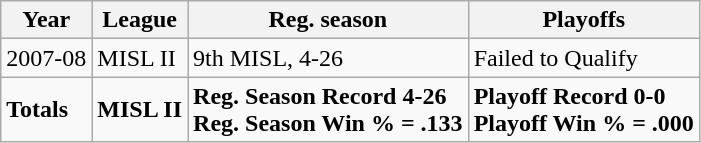<table class="wikitable">
<tr>
<th>Year</th>
<th>League</th>
<th>Reg. season</th>
<th>Playoffs</th>
</tr>
<tr>
<td>2007-08</td>
<td>MISL II</td>
<td>9th MISL, 4-26</td>
<td>Failed to Qualify</td>
</tr>
<tr>
<td><strong>Totals</strong></td>
<td><strong>MISL II</strong></td>
<td><strong>Reg. Season Record  4-26</strong> <br> <strong>Reg. Season Win % = .133</strong></td>
<td><strong>Playoff Record  0-0</strong> <br> <strong>Playoff Win % = .000</strong></td>
</tr>
</table>
